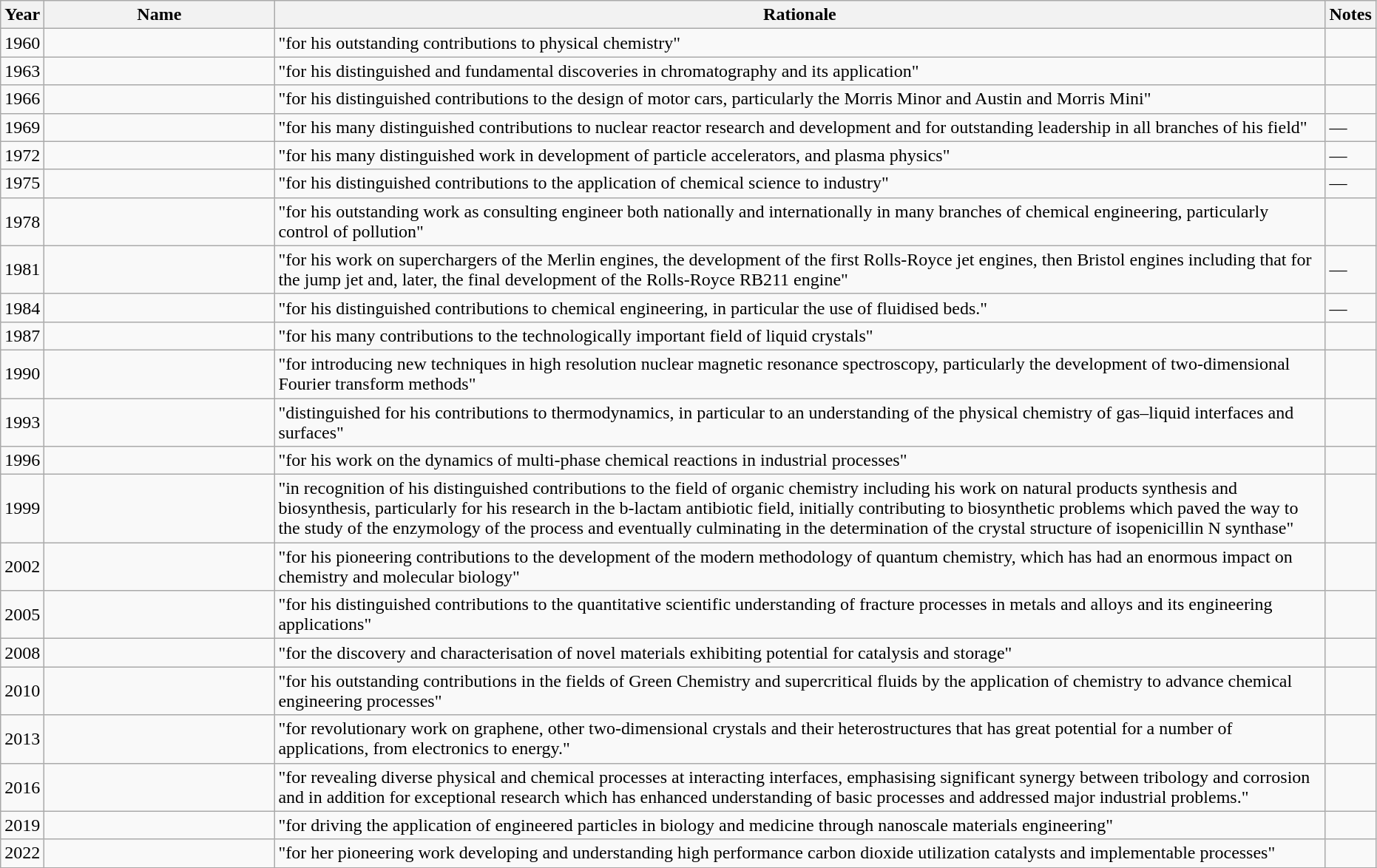<table class="wikitable sortable" border="1" style="align:left;">
<tr>
<th scope=col width="4">Year</th>
<th scope=col width="200">Name</th>
<th scope=col width="940" class="unsortable">Rationale</th>
<th scope=col width=10 class="unsortable">Notes</th>
</tr>
<tr>
<td>1960</td>
<td></td>
<td>"for his outstanding contributions to physical chemistry"</td>
<td></td>
</tr>
<tr>
<td>1963</td>
<td></td>
<td>"for his distinguished and fundamental discoveries in chromatography and its application"</td>
<td></td>
</tr>
<tr>
<td>1966</td>
<td></td>
<td>"for his distinguished contributions to the design of motor cars, particularly the Morris Minor and Austin and Morris Mini"</td>
<td></td>
</tr>
<tr>
<td>1969</td>
<td></td>
<td>"for his many distinguished contributions to nuclear reactor research and development and for outstanding leadership in all branches of his field"</td>
<td>—</td>
</tr>
<tr>
<td>1972</td>
<td></td>
<td>"for his many distinguished work in development of particle accelerators, and plasma physics"</td>
<td>—</td>
</tr>
<tr>
<td>1975</td>
<td></td>
<td>"for his distinguished contributions to the application of chemical science to industry"</td>
<td>—</td>
</tr>
<tr>
<td>1978</td>
<td></td>
<td>"for his outstanding work as consulting engineer both nationally and internationally in many branches of chemical engineering, particularly control of pollution"</td>
<td></td>
</tr>
<tr>
<td>1981</td>
<td></td>
<td>"for his work on superchargers of the Merlin engines, the development of the first Rolls-Royce jet engines, then Bristol engines including that for the jump jet and, later, the final development of the Rolls-Royce RB211 engine"</td>
<td>—</td>
</tr>
<tr>
<td>1984</td>
<td></td>
<td>"for his distinguished contributions to chemical engineering, in particular the use of fluidised beds."</td>
<td>—</td>
</tr>
<tr>
<td>1987</td>
<td></td>
<td>"for his many contributions to the technologically important field of liquid crystals"</td>
<td></td>
</tr>
<tr>
<td>1990</td>
<td></td>
<td>"for introducing new techniques in high resolution nuclear magnetic resonance spectroscopy, particularly the development of two-dimensional Fourier transform methods"</td>
<td></td>
</tr>
<tr>
<td>1993</td>
<td></td>
<td>"distinguished for his contributions to thermodynamics, in particular to an understanding of the physical chemistry of gas–liquid interfaces and surfaces"</td>
<td></td>
</tr>
<tr>
<td>1996</td>
<td></td>
<td>"for his work on the dynamics of multi-phase chemical reactions in industrial processes"</td>
<td></td>
</tr>
<tr>
<td>1999</td>
<td></td>
<td>"in recognition of his distinguished contributions to the field of organic chemistry including his work on natural products synthesis and biosynthesis, particularly for his research in the b-lactam antibiotic field, initially contributing to biosynthetic problems which paved the way to the study of the enzymology of the process and eventually culminating in the determination of the crystal structure of isopenicillin N synthase"</td>
<td></td>
</tr>
<tr>
<td>2002</td>
<td></td>
<td>"for his pioneering contributions to the development of the modern methodology of quantum chemistry, which has had an enormous impact on chemistry and molecular biology"</td>
<td></td>
</tr>
<tr>
<td>2005</td>
<td></td>
<td>"for his distinguished contributions to the quantitative scientific understanding of fracture processes in metals and alloys and its engineering applications"</td>
<td></td>
</tr>
<tr>
<td>2008</td>
<td></td>
<td>"for the discovery and characterisation of novel materials exhibiting potential for catalysis and storage"</td>
<td></td>
</tr>
<tr>
<td>2010</td>
<td></td>
<td>"for his outstanding contributions in the fields of Green Chemistry and supercritical fluids by the application of chemistry to advance chemical engineering processes"</td>
<td></td>
</tr>
<tr>
<td>2013</td>
<td></td>
<td>"for revolutionary work on graphene, other two‐dimensional crystals and their heterostructures that has great potential for a number of applications, from electronics to energy."</td>
<td></td>
</tr>
<tr>
<td>2016</td>
<td></td>
<td>"for revealing diverse physical and chemical processes at interacting interfaces, emphasising significant synergy between tribology and corrosion and in addition for exceptional research which has enhanced understanding of basic processes and addressed major industrial problems."</td>
<td></td>
</tr>
<tr>
<td>2019</td>
<td></td>
<td>"for driving the application of engineered particles in biology and medicine through nanoscale materials engineering"</td>
<td></td>
</tr>
<tr>
<td>2022</td>
<td></td>
<td>"for her pioneering work developing and understanding high performance carbon dioxide utilization catalysts and implementable processes"</td>
<td></td>
</tr>
<tr>
</tr>
</table>
